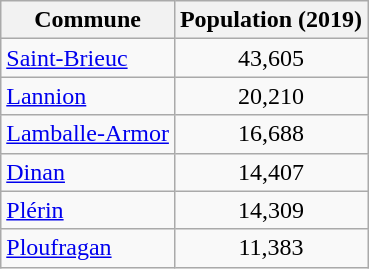<table class=wikitable>
<tr>
<th>Commune</th>
<th>Population (2019)</th>
</tr>
<tr>
<td><a href='#'>Saint-Brieuc</a></td>
<td style="text-align: center;">43,605</td>
</tr>
<tr>
<td><a href='#'>Lannion</a></td>
<td style="text-align: center;">20,210</td>
</tr>
<tr>
<td><a href='#'>Lamballe-Armor</a></td>
<td style="text-align: center;">16,688</td>
</tr>
<tr>
<td><a href='#'>Dinan</a></td>
<td style="text-align: center;">14,407</td>
</tr>
<tr>
<td><a href='#'>Plérin</a></td>
<td style="text-align: center;">14,309</td>
</tr>
<tr>
<td><a href='#'>Ploufragan</a></td>
<td style="text-align: center;">11,383</td>
</tr>
</table>
